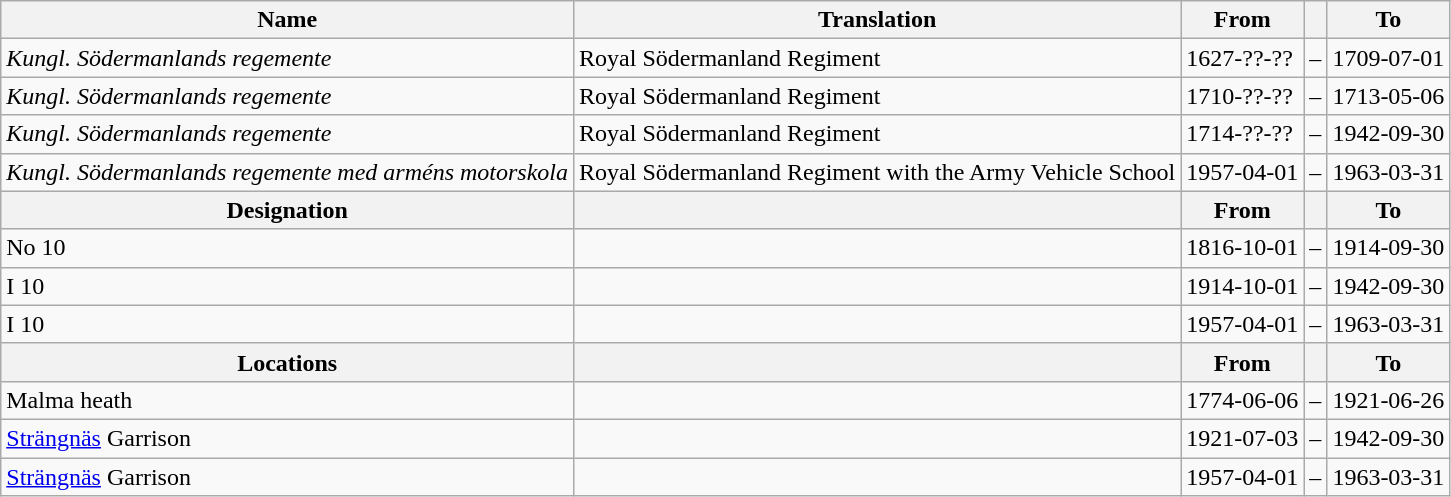<table class="wikitable">
<tr>
<th style="font-weight:bold;">Name</th>
<th style="font-weight:bold;">Translation</th>
<th style="text-align: center; font-weight:bold;">From</th>
<th></th>
<th style="text-align: center; font-weight:bold;">To</th>
</tr>
<tr>
<td style="font-style:italic;">Kungl. Södermanlands regemente</td>
<td>Royal Södermanland Regiment</td>
<td>1627-??-??</td>
<td>–</td>
<td>1709-07-01</td>
</tr>
<tr>
<td style="font-style:italic;">Kungl. Södermanlands regemente</td>
<td>Royal Södermanland Regiment</td>
<td>1710-??-??</td>
<td>–</td>
<td>1713-05-06</td>
</tr>
<tr>
<td style="font-style:italic;">Kungl. Södermanlands regemente</td>
<td>Royal Södermanland Regiment</td>
<td>1714-??-??</td>
<td>–</td>
<td>1942-09-30</td>
</tr>
<tr>
<td style="font-style:italic;">Kungl. Södermanlands regemente med arméns motorskola</td>
<td>Royal Södermanland Regiment with the Army Vehicle School</td>
<td>1957-04-01</td>
<td>–</td>
<td>1963-03-31</td>
</tr>
<tr>
<th style="font-weight:bold;">Designation</th>
<th style="font-weight:bold;"></th>
<th style="text-align: center; font-weight:bold;">From</th>
<th></th>
<th style="text-align: center; font-weight:bold;">To</th>
</tr>
<tr>
<td>No 10</td>
<td></td>
<td style="text-align: center;">1816-10-01</td>
<td style="text-align: center;">–</td>
<td style="text-align: center;">1914-09-30</td>
</tr>
<tr>
<td>I 10</td>
<td></td>
<td style="text-align: center;">1914-10-01</td>
<td style="text-align: center;">–</td>
<td style="text-align: center;">1942-09-30</td>
</tr>
<tr>
<td>I 10</td>
<td></td>
<td style="text-align: center;">1957-04-01</td>
<td style="text-align: center;">–</td>
<td style="text-align: center;">1963-03-31</td>
</tr>
<tr>
<th style="font-weight:bold;">Locations</th>
<th style="font-weight:bold;"></th>
<th style="text-align: center; font-weight:bold;">From</th>
<th></th>
<th style="text-align: center; font-weight:bold;">To</th>
</tr>
<tr>
<td>Malma heath</td>
<td></td>
<td style="text-align: center;">1774-06-06</td>
<td style="text-align: center;">–</td>
<td style="text-align: center;">1921-06-26</td>
</tr>
<tr>
<td><a href='#'>Strängnäs</a> Garrison</td>
<td></td>
<td style="text-align: center;">1921-07-03</td>
<td style="text-align: center;">–</td>
<td style="text-align: center;">1942-09-30</td>
</tr>
<tr>
<td><a href='#'>Strängnäs</a> Garrison</td>
<td></td>
<td style="text-align: center;">1957-04-01</td>
<td style="text-align: center;">–</td>
<td style="text-align: center;">1963-03-31</td>
</tr>
</table>
